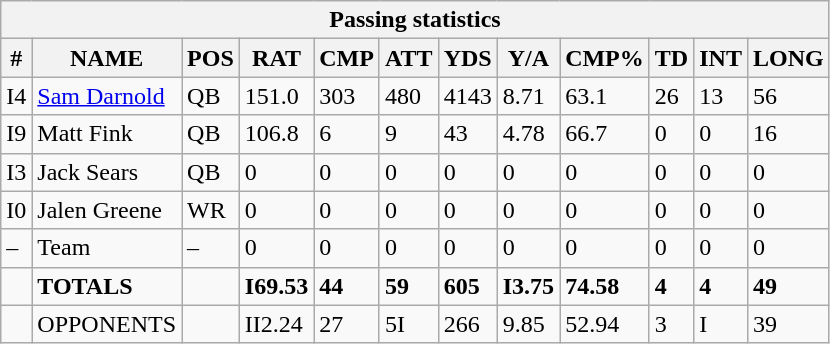<table class="wikitable sortable collapsible collapsed">
<tr>
<th colspan="12">Passing statistics</th>
</tr>
<tr>
<th>#</th>
<th>NAME</th>
<th>POS</th>
<th>RAT</th>
<th>CMP</th>
<th>ATT</th>
<th>YDS</th>
<th>Y/A</th>
<th>CMP%</th>
<th>TD</th>
<th>INT</th>
<th>LONG</th>
</tr>
<tr>
<td>I4</td>
<td><a href='#'>Sam Darnold</a></td>
<td>QB</td>
<td>151.0</td>
<td>303</td>
<td>480</td>
<td>4143</td>
<td>8.71</td>
<td>63.1</td>
<td>26</td>
<td>13</td>
<td>56</td>
</tr>
<tr>
<td>I9</td>
<td>Matt Fink</td>
<td>QB</td>
<td>106.8</td>
<td>6</td>
<td>9</td>
<td>43</td>
<td>4.78</td>
<td>66.7</td>
<td>0</td>
<td>0</td>
<td>16</td>
</tr>
<tr>
<td>I3</td>
<td>Jack Sears</td>
<td>QB</td>
<td>0</td>
<td>0</td>
<td>0</td>
<td>0</td>
<td>0</td>
<td>0</td>
<td>0</td>
<td>0</td>
<td>0</td>
</tr>
<tr>
<td>I0</td>
<td>Jalen Greene</td>
<td>WR</td>
<td>0</td>
<td>0</td>
<td>0</td>
<td>0</td>
<td>0</td>
<td>0</td>
<td>0</td>
<td>0</td>
<td>0</td>
</tr>
<tr>
<td>–</td>
<td>Team</td>
<td>–</td>
<td>0</td>
<td>0</td>
<td>0</td>
<td>0</td>
<td>0</td>
<td>0</td>
<td>0</td>
<td>0</td>
<td>0</td>
</tr>
<tr>
<td></td>
<td><strong>TOTALS</strong></td>
<td></td>
<td><strong>I69.53</strong></td>
<td><strong>44</strong></td>
<td><strong>59</strong></td>
<td><strong>605</strong></td>
<td><strong>I3.75</strong></td>
<td><strong>74.58</strong></td>
<td><strong>4</strong></td>
<td><strong>4</strong></td>
<td><strong>49</strong></td>
</tr>
<tr>
<td></td>
<td>OPPONENTS</td>
<td></td>
<td>II2.24</td>
<td>27</td>
<td>5I</td>
<td>266</td>
<td>9.85</td>
<td>52.94</td>
<td>3</td>
<td>I</td>
<td>39</td>
</tr>
</table>
